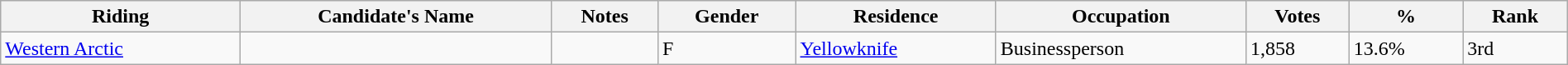<table class="wikitable sortable" width="100%">
<tr>
<th>Riding<br></th>
<th>Candidate's Name</th>
<th>Notes</th>
<th>Gender</th>
<th>Residence</th>
<th>Occupation</th>
<th>Votes</th>
<th>%</th>
<th>Rank</th>
</tr>
<tr>
<td><a href='#'>Western Arctic</a></td>
<td></td>
<td></td>
<td>F</td>
<td><a href='#'>Yellowknife</a></td>
<td>Businessperson</td>
<td>1,858</td>
<td>13.6%</td>
<td>3rd</td>
</tr>
</table>
